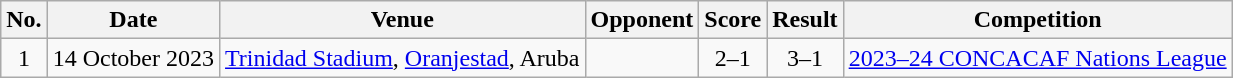<table class="wikitable sortable">
<tr>
<th scope="col">No.</th>
<th scope="col">Date</th>
<th scope="col">Venue</th>
<th scope="col">Opponent</th>
<th scope="col">Score</th>
<th scope="col">Result</th>
<th scope="col">Competition</th>
</tr>
<tr>
<td align="center">1</td>
<td>14 October 2023</td>
<td><a href='#'>Trinidad Stadium</a>, <a href='#'>Oranjestad</a>, Aruba</td>
<td></td>
<td align="center">2–1</td>
<td align="center">3–1</td>
<td><a href='#'>2023–24 CONCACAF Nations League</a></td>
</tr>
</table>
